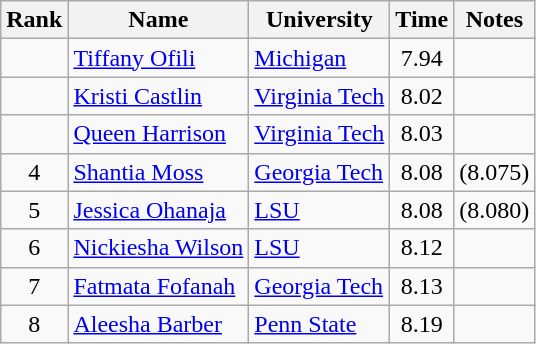<table class="wikitable sortable" style="text-align:center">
<tr>
<th>Rank</th>
<th>Name</th>
<th>University</th>
<th>Time</th>
<th>Notes</th>
</tr>
<tr>
<td></td>
<td align=left><a href='#'>Tiffany Ofili</a></td>
<td align=left><a href='#'>Michigan</a></td>
<td>7.94</td>
<td></td>
</tr>
<tr>
<td></td>
<td align=left><a href='#'>Kristi Castlin</a></td>
<td align=left><a href='#'>Virginia Tech</a></td>
<td>8.02</td>
<td></td>
</tr>
<tr>
<td></td>
<td align=left><a href='#'>Queen Harrison</a></td>
<td align=left><a href='#'>Virginia Tech</a></td>
<td>8.03</td>
<td></td>
</tr>
<tr>
<td>4</td>
<td align=left><a href='#'>Shantia Moss</a></td>
<td align="left"><a href='#'>Georgia Tech</a></td>
<td>8.08</td>
<td>(8.075)</td>
</tr>
<tr>
<td>5</td>
<td align=left><a href='#'>Jessica Ohanaja</a></td>
<td align="left"><a href='#'>LSU</a></td>
<td>8.08</td>
<td>(8.080)</td>
</tr>
<tr>
<td>6</td>
<td align=left><a href='#'>Nickiesha Wilson</a></td>
<td align=left><a href='#'>LSU</a></td>
<td>8.12</td>
<td></td>
</tr>
<tr>
<td>7</td>
<td align=left><a href='#'>Fatmata Fofanah</a></td>
<td align=left><a href='#'>Georgia Tech</a></td>
<td>8.13</td>
<td></td>
</tr>
<tr>
<td>8</td>
<td align=left><a href='#'>Aleesha Barber</a></td>
<td align=left><a href='#'>Penn State</a></td>
<td>8.19</td>
<td></td>
</tr>
</table>
